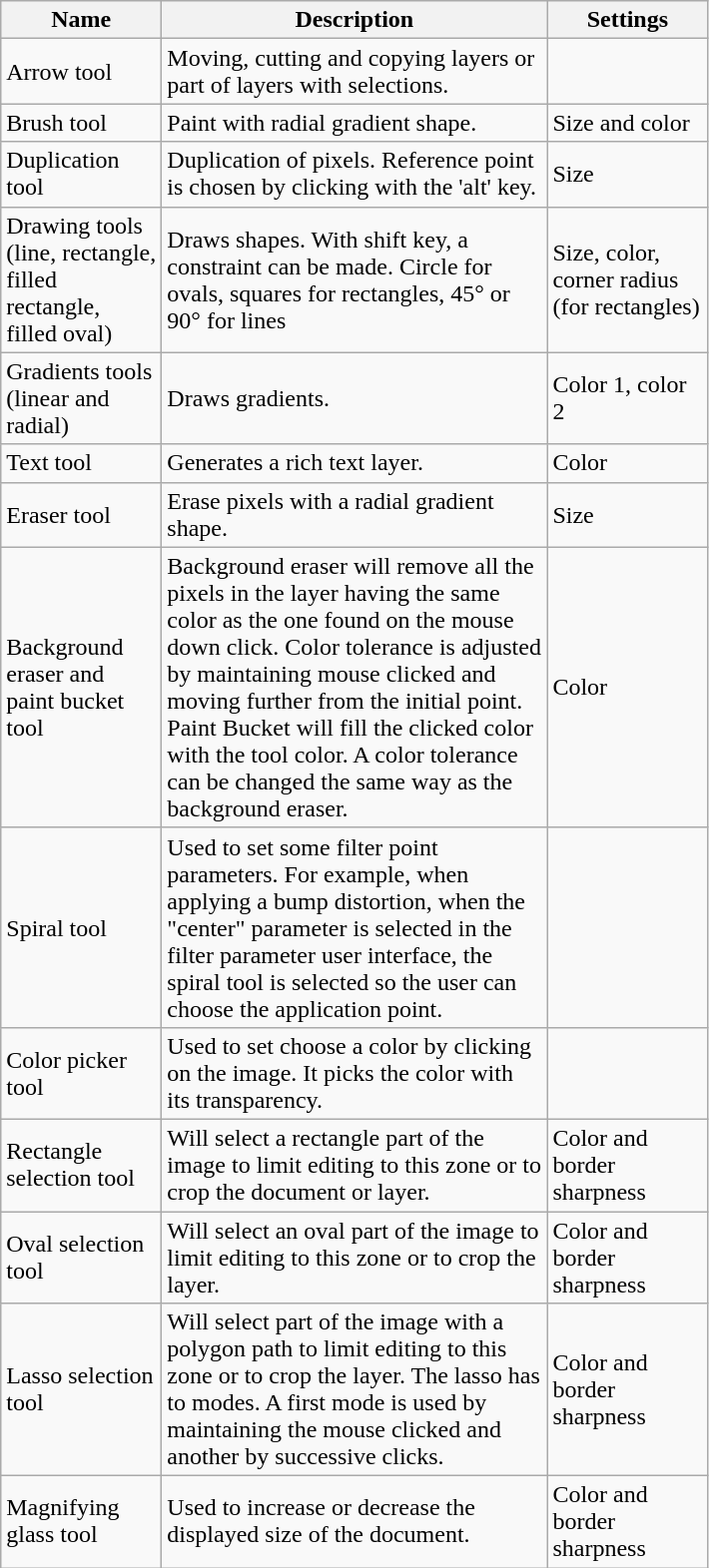<table class="wikitable">
<tr>
<th style="width:100px">Name</th>
<th style="width:250px">Description</th>
<th style="width:100px">Settings</th>
</tr>
<tr>
<td>Arrow tool</td>
<td>Moving, cutting and copying layers or part of layers with selections.</td>
<td></td>
</tr>
<tr>
<td>Brush tool</td>
<td>Paint with radial gradient shape.</td>
<td>Size and color</td>
</tr>
<tr>
<td>Duplication tool</td>
<td>Duplication of pixels. Reference point is chosen by clicking with the 'alt' key.</td>
<td>Size</td>
</tr>
<tr>
<td>Drawing tools (line, rectangle, filled rectangle, filled oval)</td>
<td>Draws shapes. With shift key, a constraint can be made. Circle for ovals, squares for rectangles, 45° or 90° for lines</td>
<td>Size, color, corner radius (for rectangles)</td>
</tr>
<tr>
<td>Gradients tools (linear and radial)</td>
<td>Draws gradients.</td>
<td>Color 1, color 2</td>
</tr>
<tr>
<td>Text tool</td>
<td>Generates a rich text layer.</td>
<td>Color</td>
</tr>
<tr>
<td>Eraser tool</td>
<td>Erase pixels with a radial gradient shape.</td>
<td>Size</td>
</tr>
<tr>
<td>Background eraser and paint bucket tool</td>
<td>Background eraser will remove all the pixels in the layer having the same color as the one found on the mouse down click. Color tolerance is adjusted by maintaining mouse clicked and moving further from the initial point. Paint Bucket will fill the clicked color with the tool color. A color tolerance can be changed the same way as the background eraser.</td>
<td>Color</td>
</tr>
<tr>
<td>Spiral tool</td>
<td>Used to set some filter point parameters. For example, when applying a bump distortion, when the "center" parameter is selected in the filter parameter user interface, the spiral tool is selected so the user can choose the application point.</td>
<td></td>
</tr>
<tr>
<td>Color picker tool</td>
<td>Used to set choose a color by clicking on the image. It picks the color with its transparency.</td>
<td></td>
</tr>
<tr>
<td>Rectangle selection tool</td>
<td>Will select a rectangle part of the image to limit editing to this zone or to crop the document or layer.</td>
<td>Color and border sharpness</td>
</tr>
<tr>
<td>Oval selection tool</td>
<td>Will select an oval part of the image to limit editing to this zone or to crop the layer.</td>
<td>Color and border sharpness</td>
</tr>
<tr>
<td>Lasso selection tool</td>
<td>Will select part of the image with a polygon path to limit editing to this zone or to crop the layer. The lasso has to modes. A first mode is used by maintaining the mouse clicked and another by successive clicks.</td>
<td>Color and border sharpness</td>
</tr>
<tr>
<td>Magnifying glass tool</td>
<td>Used to increase or decrease the displayed size of the document.</td>
<td>Color and border sharpness</td>
</tr>
</table>
